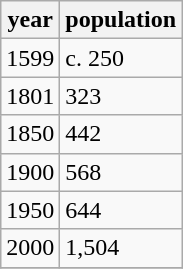<table class="wikitable">
<tr>
<th>year</th>
<th>population</th>
</tr>
<tr>
<td>1599</td>
<td>c. 250</td>
</tr>
<tr>
<td>1801</td>
<td>323</td>
</tr>
<tr>
<td>1850</td>
<td>442</td>
</tr>
<tr>
<td>1900</td>
<td>568</td>
</tr>
<tr>
<td>1950</td>
<td>644</td>
</tr>
<tr>
<td>2000</td>
<td>1,504</td>
</tr>
<tr>
</tr>
</table>
